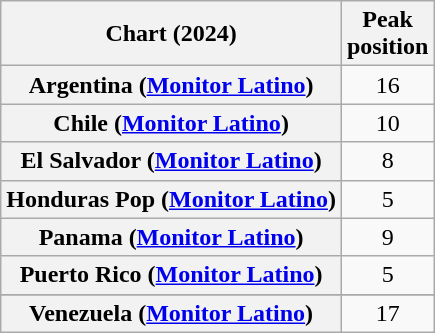<table class="wikitable sortable plainrowheaders" style="text-align:center">
<tr>
<th scope="col">Chart (2024)</th>
<th scope="col">Peak<br>position</th>
</tr>
<tr>
<th scope="row">Argentina (<a href='#'>Monitor Latino</a>)</th>
<td>16</td>
</tr>
<tr>
<th scope="row">Chile (<a href='#'>Monitor Latino</a>)</th>
<td>10</td>
</tr>
<tr>
<th scope="row">El Salvador (<a href='#'>Monitor Latino</a>)</th>
<td>8</td>
</tr>
<tr>
<th scope="row">Honduras Pop (<a href='#'>Monitor Latino</a>)</th>
<td>5</td>
</tr>
<tr>
<th scope="row">Panama (<a href='#'>Monitor Latino</a>)</th>
<td>9</td>
</tr>
<tr>
<th scope="row">Puerto Rico (<a href='#'>Monitor Latino</a>)</th>
<td>5</td>
</tr>
<tr>
</tr>
<tr>
</tr>
<tr>
</tr>
<tr>
</tr>
<tr>
<th scope="row">Venezuela (<a href='#'>Monitor Latino</a>)</th>
<td>17</td>
</tr>
</table>
